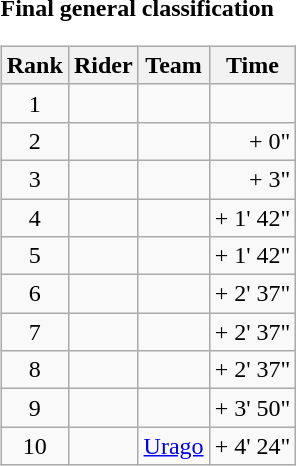<table>
<tr>
<td><strong>Final general classification</strong><br><table class="wikitable">
<tr>
<th scope="col">Rank</th>
<th scope="col">Rider</th>
<th scope="col">Team</th>
<th scope="col">Time</th>
</tr>
<tr>
<td style="text-align:center;">1</td>
<td></td>
<td></td>
<td style="text-align:right;"></td>
</tr>
<tr>
<td style="text-align:center;">2</td>
<td></td>
<td></td>
<td style="text-align:right;">+ 0"</td>
</tr>
<tr>
<td style="text-align:center;">3</td>
<td></td>
<td></td>
<td style="text-align:right;">+ 3"</td>
</tr>
<tr>
<td style="text-align:center;">4</td>
<td></td>
<td></td>
<td style="text-align:right;">+ 1' 42"</td>
</tr>
<tr>
<td style="text-align:center;">5</td>
<td></td>
<td></td>
<td style="text-align:right;">+ 1' 42"</td>
</tr>
<tr>
<td style="text-align:center;">6</td>
<td></td>
<td></td>
<td style="text-align:right;">+ 2' 37"</td>
</tr>
<tr>
<td style="text-align:center;">7</td>
<td></td>
<td></td>
<td style="text-align:right;">+ 2' 37"</td>
</tr>
<tr>
<td style="text-align:center;">8</td>
<td></td>
<td></td>
<td style="text-align:right;">+ 2' 37"</td>
</tr>
<tr>
<td style="text-align:center;">9</td>
<td></td>
<td></td>
<td style="text-align:right;">+ 3' 50"</td>
</tr>
<tr>
<td style="text-align:center;">10</td>
<td></td>
<td><a href='#'>Urago</a></td>
<td style="text-align:right;">+ 4' 24"</td>
</tr>
</table>
</td>
</tr>
</table>
